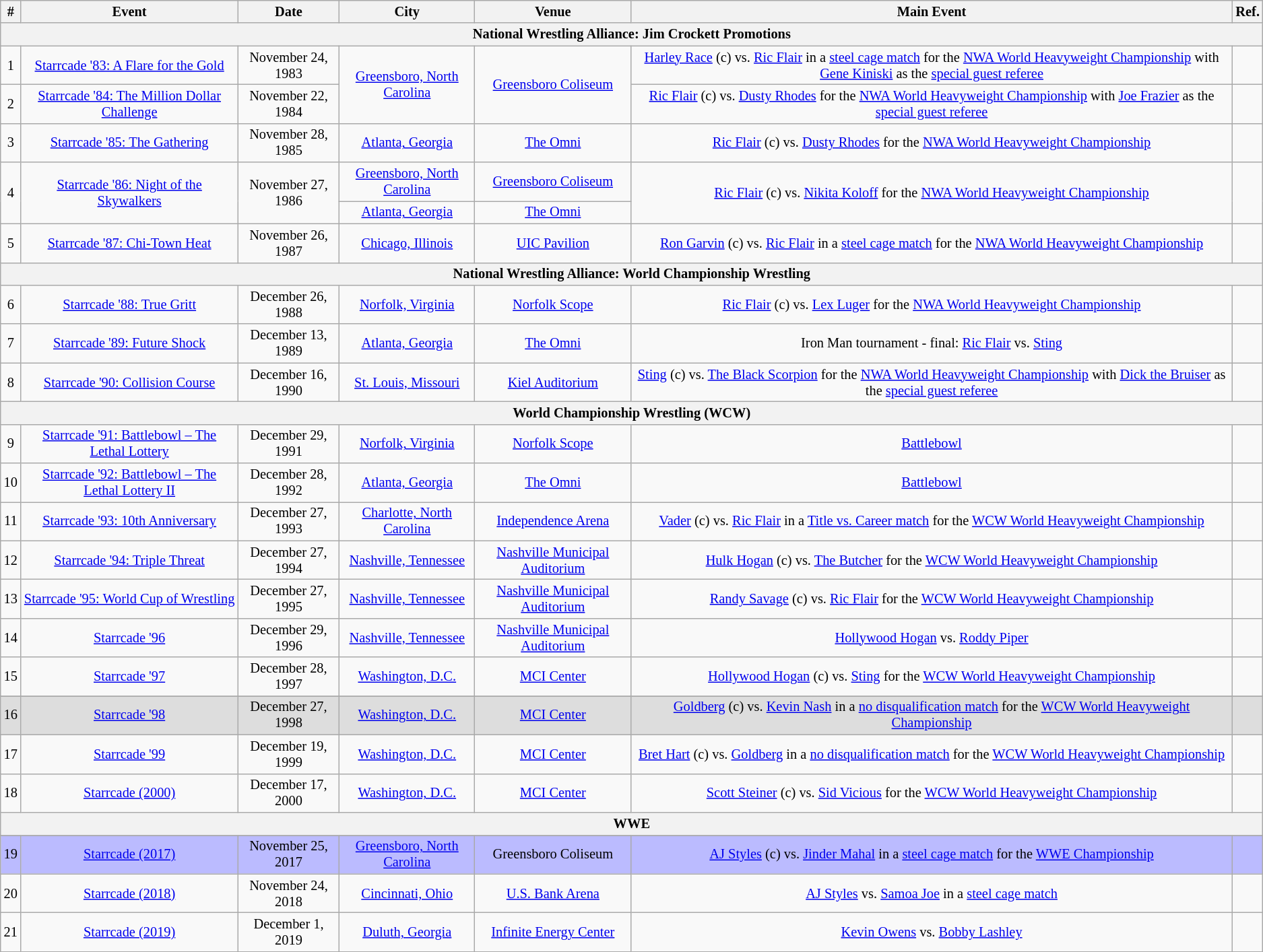<table class="sortable wikitable succession-box" style="font-size:85%; text-align:center;">
<tr>
<th>#</th>
<th>Event</th>
<th>Date</th>
<th>City</th>
<th>Venue</th>
<th>Main Event</th>
<th>Ref.</th>
</tr>
<tr>
<th colspan=7>National Wrestling Alliance: Jim Crockett Promotions</th>
</tr>
<tr>
<td>1</td>
<td><a href='#'>Starrcade '83: A Flare for the Gold</a></td>
<td>November 24, 1983</td>
<td rowspan=3><a href='#'>Greensboro, North Carolina</a></td>
<td rowspan=3><a href='#'>Greensboro Coliseum</a></td>
<td><a href='#'>Harley Race</a> (c) vs. <a href='#'>Ric Flair</a> in a <a href='#'>steel cage match</a> for the <a href='#'>NWA World Heavyweight Championship</a> with <a href='#'>Gene Kiniski</a> as the <a href='#'>special guest referee</a></td>
<td></td>
</tr>
<tr>
<td>2</td>
<td><a href='#'>Starrcade '84: The Million Dollar Challenge</a></td>
<td>November 22, 1984</td>
<td><a href='#'>Ric Flair</a> (c) vs. <a href='#'>Dusty Rhodes</a> for the <a href='#'>NWA World Heavyweight Championship</a> with <a href='#'>Joe Frazier</a> as the <a href='#'>special guest referee</a></td>
<td></td>
</tr>
<tr>
<td rowspan=2>3</td>
<td rowspan=2><a href='#'>Starrcade '85: The Gathering</a></td>
<td rowspan=2>November 28, 1985</td>
<td rowspan=2><a href='#'>Ric Flair</a> (c) vs. <a href='#'>Dusty Rhodes</a> for the <a href='#'>NWA World Heavyweight Championship</a></td>
<td rowspan=2></td>
</tr>
<tr>
<td><a href='#'>Atlanta, Georgia</a></td>
<td><a href='#'>The Omni</a></td>
</tr>
<tr>
<td rowspan=2>4</td>
<td rowspan=2><a href='#'>Starrcade '86: Night of the Skywalkers</a></td>
<td rowspan=2>November 27, 1986</td>
<td><a href='#'>Greensboro, North Carolina</a></td>
<td><a href='#'>Greensboro Coliseum</a></td>
<td rowspan=2><a href='#'>Ric Flair</a> (c) vs. <a href='#'>Nikita Koloff</a> for the <a href='#'>NWA World Heavyweight Championship</a></td>
<td rowspan=2></td>
</tr>
<tr>
<td><a href='#'>Atlanta, Georgia</a></td>
<td><a href='#'>The Omni</a></td>
</tr>
<tr>
<td>5</td>
<td><a href='#'>Starrcade '87: Chi-Town Heat</a></td>
<td>November 26, 1987</td>
<td><a href='#'>Chicago, Illinois</a></td>
<td><a href='#'>UIC Pavilion</a></td>
<td><a href='#'>Ron Garvin</a> (c) vs. <a href='#'>Ric Flair</a> in a <a href='#'>steel cage match</a> for the <a href='#'>NWA World Heavyweight Championship</a></td>
<td></td>
</tr>
<tr>
<th colspan=7>National Wrestling Alliance: World Championship Wrestling</th>
</tr>
<tr>
<td>6</td>
<td><a href='#'>Starrcade '88: True Gritt</a></td>
<td>December 26, 1988</td>
<td><a href='#'>Norfolk, Virginia</a></td>
<td><a href='#'>Norfolk Scope</a></td>
<td><a href='#'>Ric Flair</a> (c) vs. <a href='#'>Lex Luger</a> for the <a href='#'>NWA World Heavyweight Championship</a></td>
<td></td>
</tr>
<tr>
<td>7</td>
<td><a href='#'>Starrcade '89: Future Shock</a></td>
<td>December 13, 1989</td>
<td><a href='#'>Atlanta, Georgia</a></td>
<td><a href='#'>The Omni</a></td>
<td>Iron Man tournament - final: <a href='#'>Ric Flair</a> vs. <a href='#'>Sting</a></td>
<td></td>
</tr>
<tr>
<td>8</td>
<td><a href='#'>Starrcade '90: Collision Course</a></td>
<td>December 16, 1990</td>
<td><a href='#'>St. Louis, Missouri</a></td>
<td><a href='#'>Kiel Auditorium</a></td>
<td><a href='#'>Sting</a> (c) vs. <a href='#'>The Black Scorpion</a> for the <a href='#'>NWA World Heavyweight Championship</a> with <a href='#'>Dick the Bruiser</a> as the <a href='#'>special guest referee</a></td>
<td></td>
</tr>
<tr>
<th colspan=7>World Championship Wrestling (WCW)</th>
</tr>
<tr>
<td>9</td>
<td><a href='#'>Starrcade '91: Battlebowl – The Lethal Lottery</a></td>
<td>December 29, 1991</td>
<td><a href='#'>Norfolk, Virginia</a></td>
<td><a href='#'>Norfolk Scope</a></td>
<td><a href='#'>Battlebowl</a></td>
<td></td>
</tr>
<tr>
<td>10</td>
<td><a href='#'>Starrcade '92: Battlebowl – The Lethal Lottery II</a></td>
<td>December 28, 1992</td>
<td><a href='#'>Atlanta, Georgia</a></td>
<td><a href='#'>The Omni</a></td>
<td><a href='#'>Battlebowl</a></td>
<td></td>
</tr>
<tr>
<td>11</td>
<td><a href='#'>Starrcade '93: 10th Anniversary</a></td>
<td>December 27, 1993</td>
<td><a href='#'>Charlotte, North Carolina</a></td>
<td><a href='#'>Independence Arena</a></td>
<td><a href='#'>Vader</a> (c) vs. <a href='#'>Ric Flair</a> in a <a href='#'>Title vs. Career match</a> for the <a href='#'>WCW World Heavyweight Championship</a></td>
<td></td>
</tr>
<tr>
<td>12</td>
<td><a href='#'>Starrcade '94: Triple Threat</a></td>
<td>December 27, 1994</td>
<td><a href='#'>Nashville, Tennessee</a></td>
<td><a href='#'>Nashville Municipal Auditorium</a></td>
<td><a href='#'>Hulk Hogan</a> (c) vs. <a href='#'>The Butcher</a> for the <a href='#'>WCW World Heavyweight Championship</a></td>
<td></td>
</tr>
<tr>
<td>13</td>
<td><a href='#'>Starrcade '95: World Cup of Wrestling</a></td>
<td>December 27, 1995</td>
<td><a href='#'>Nashville, Tennessee</a></td>
<td><a href='#'>Nashville Municipal Auditorium</a></td>
<td><a href='#'>Randy Savage</a> (c) vs. <a href='#'>Ric Flair</a> for the <a href='#'>WCW World Heavyweight Championship</a></td>
<td></td>
</tr>
<tr>
<td>14</td>
<td><a href='#'>Starrcade '96</a></td>
<td>December 29, 1996</td>
<td><a href='#'>Nashville, Tennessee</a></td>
<td><a href='#'>Nashville Municipal Auditorium</a></td>
<td><a href='#'>Hollywood Hogan</a> vs. <a href='#'>Roddy Piper</a></td>
<td></td>
</tr>
<tr>
<td>15</td>
<td><a href='#'>Starrcade '97</a></td>
<td>December 28, 1997</td>
<td><a href='#'>Washington, D.C.</a></td>
<td><a href='#'>MCI Center</a></td>
<td><a href='#'>Hollywood Hogan</a> (c) vs. <a href='#'>Sting</a> for the <a href='#'>WCW World Heavyweight Championship</a></td>
<td></td>
</tr>
<tr>
</tr>
<tr bgcolor="#ddd">
<td>16</td>
<td><a href='#'>Starrcade '98</a></td>
<td>December 27, 1998</td>
<td><a href='#'>Washington, D.C.</a></td>
<td><a href='#'>MCI Center</a></td>
<td><a href='#'>Goldberg</a> (c) vs. <a href='#'>Kevin Nash</a> in a <a href='#'>no disqualification match</a> for the <a href='#'>WCW World Heavyweight Championship</a></td>
<td></td>
</tr>
<tr>
<td>17</td>
<td><a href='#'>Starrcade '99</a></td>
<td>December 19, 1999</td>
<td><a href='#'>Washington, D.C.</a></td>
<td><a href='#'>MCI Center</a></td>
<td><a href='#'>Bret Hart</a> (c) vs. <a href='#'>Goldberg</a> in a <a href='#'>no disqualification match</a> for the <a href='#'>WCW World Heavyweight Championship</a></td>
<td></td>
</tr>
<tr>
<td>18</td>
<td><a href='#'>Starrcade (2000)</a></td>
<td>December 17, 2000</td>
<td><a href='#'>Washington, D.C.</a></td>
<td><a href='#'>MCI Center</a></td>
<td><a href='#'>Scott Steiner</a> (c) vs. <a href='#'>Sid Vicious</a> for the <a href='#'>WCW World Heavyweight Championship</a></td>
<td></td>
</tr>
<tr>
<th colspan=7>WWE</th>
</tr>
<tr>
</tr>
<tr style="background: #BBF;">
<td>19</td>
<td><a href='#'>Starrcade (2017)</a></td>
<td>November 25, 2017</td>
<td><a href='#'>Greensboro, North Carolina</a></td>
<td>Greensboro Coliseum</td>
<td><a href='#'>AJ Styles</a> (c) vs. <a href='#'>Jinder Mahal</a> in a <a href='#'>steel cage match</a> for the <a href='#'>WWE Championship</a></td>
<td></td>
</tr>
<tr>
<td>20</td>
<td><a href='#'>Starrcade (2018)</a></td>
<td>November 24, 2018</td>
<td><a href='#'>Cincinnati, Ohio</a></td>
<td><a href='#'>U.S. Bank Arena</a></td>
<td><a href='#'>AJ Styles</a> vs. <a href='#'>Samoa Joe</a> in a <a href='#'>steel cage match</a></td>
<td></td>
</tr>
<tr>
<td>21</td>
<td><a href='#'>Starrcade (2019)</a></td>
<td>December 1, 2019</td>
<td><a href='#'>Duluth, Georgia</a></td>
<td><a href='#'>Infinite Energy Center</a></td>
<td><a href='#'>Kevin Owens</a> vs. <a href='#'>Bobby Lashley</a></td>
<td></td>
</tr>
</table>
